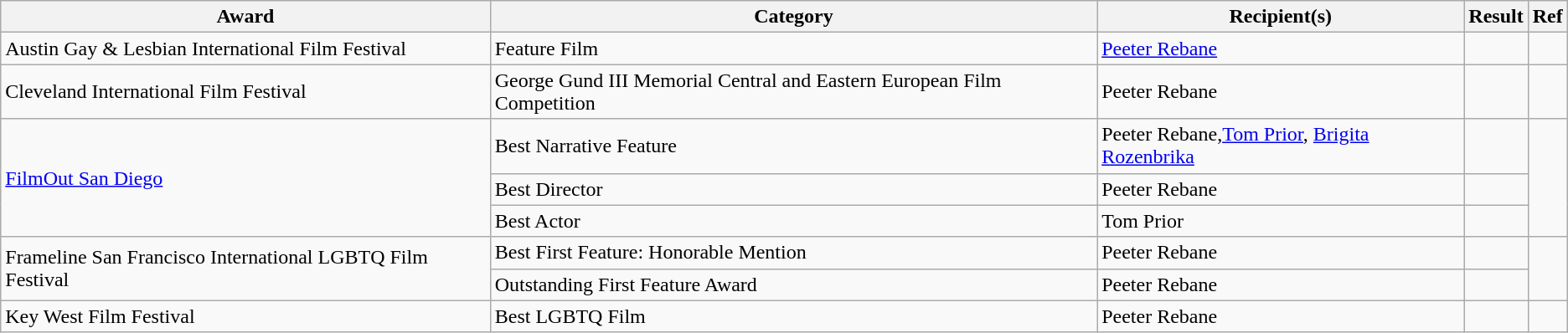<table class="wikitable plainrowheaders sortable">
<tr>
<th scope="col">Award</th>
<th scope="col">Category</th>
<th scope="col">Recipient(s)</th>
<th scope="col">Result</th>
<th scope="col">Ref</th>
</tr>
<tr>
<td>Austin Gay & Lesbian International Film Festival</td>
<td>Feature Film</td>
<td><a href='#'>Peeter Rebane</a></td>
<td></td>
<td></td>
</tr>
<tr>
<td>Cleveland International Film Festival</td>
<td>George Gund III Memorial Central and Eastern European Film Competition</td>
<td>Peeter Rebane</td>
<td></td>
<td></td>
</tr>
<tr>
<td rowspan="3"><a href='#'>FilmOut San Diego</a></td>
<td>Best Narrative Feature</td>
<td>Peeter Rebane,<a href='#'>Tom Prior</a>, <a href='#'>Brigita Rozenbrika</a></td>
<td></td>
<td rowspan="3"></td>
</tr>
<tr>
<td>Best Director</td>
<td>Peeter Rebane</td>
<td></td>
</tr>
<tr>
<td>Best Actor</td>
<td>Tom Prior</td>
<td></td>
</tr>
<tr>
<td rowspan="2">Frameline San Francisco International LGBTQ Film Festival</td>
<td>Best First Feature: Honorable Mention</td>
<td>Peeter Rebane</td>
<td></td>
<td rowspan="2"></td>
</tr>
<tr>
<td>Outstanding First Feature Award</td>
<td>Peeter Rebane</td>
<td></td>
</tr>
<tr>
<td>Key West Film Festival</td>
<td>Best LGBTQ Film</td>
<td>Peeter Rebane</td>
<td></td>
<td></td>
</tr>
</table>
